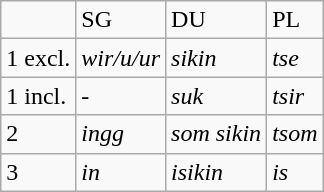<table class="wikitable">
<tr>
<td></td>
<td>SG</td>
<td>DU</td>
<td>PL</td>
</tr>
<tr>
<td>1 excl.</td>
<td><em>wir/u/ur</em></td>
<td><em>sikin</em></td>
<td><em>tse</em></td>
</tr>
<tr>
<td>1 incl.</td>
<td><em>-</em></td>
<td><em>suk</em></td>
<td><em>tsir</em></td>
</tr>
<tr>
<td>2</td>
<td><em>ingg</em></td>
<td><em>som sikin</em></td>
<td><em>tsom</em></td>
</tr>
<tr>
<td>3</td>
<td><em>in</em></td>
<td><em>isikin</em></td>
<td><em>is</em></td>
</tr>
</table>
